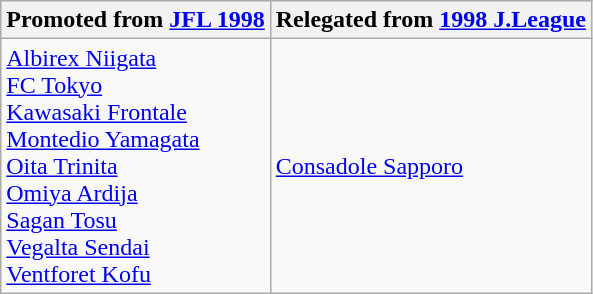<table class="wikitable">
<tr>
<th>Promoted from <a href='#'>JFL 1998</a></th>
<th>Relegated from <a href='#'>1998 J.League</a></th>
</tr>
<tr>
<td><a href='#'>Albirex Niigata</a><br><a href='#'>FC Tokyo</a><br><a href='#'>Kawasaki Frontale</a><br><a href='#'>Montedio Yamagata</a><br><a href='#'>Oita Trinita</a><br><a href='#'>Omiya Ardija</a><br><a href='#'>Sagan Tosu</a><br><a href='#'>Vegalta Sendai</a><br><a href='#'>Ventforet Kofu</a></td>
<td><a href='#'>Consadole Sapporo</a></td>
</tr>
</table>
